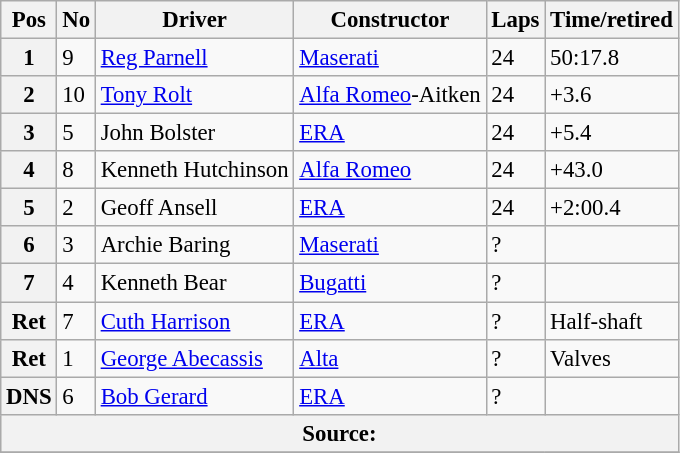<table class="wikitable" style="font-size: 95%;">
<tr>
<th>Pos</th>
<th>No</th>
<th>Driver</th>
<th>Constructor</th>
<th>Laps</th>
<th>Time/retired</th>
</tr>
<tr>
<th>1</th>
<td>9</td>
<td> <a href='#'>Reg Parnell</a></td>
<td><a href='#'>Maserati</a></td>
<td>24</td>
<td>50:17.8</td>
</tr>
<tr>
<th>2</th>
<td>10</td>
<td> <a href='#'>Tony Rolt</a></td>
<td><a href='#'>Alfa Romeo</a>-Aitken</td>
<td>24</td>
<td>+3.6</td>
</tr>
<tr>
<th>3</th>
<td>5</td>
<td> John Bolster</td>
<td><a href='#'>ERA</a></td>
<td>24</td>
<td>+5.4</td>
</tr>
<tr>
<th>4</th>
<td>8</td>
<td> Kenneth Hutchinson</td>
<td><a href='#'>Alfa Romeo</a></td>
<td>24</td>
<td>+43.0</td>
</tr>
<tr>
<th>5</th>
<td>2</td>
<td> Geoff Ansell</td>
<td><a href='#'>ERA</a></td>
<td>24</td>
<td>+2:00.4</td>
</tr>
<tr>
<th>6</th>
<td>3</td>
<td> Archie Baring</td>
<td><a href='#'>Maserati</a></td>
<td>?</td>
<td></td>
</tr>
<tr>
<th>7</th>
<td>4</td>
<td> Kenneth Bear</td>
<td><a href='#'>Bugatti</a></td>
<td>?</td>
<td></td>
</tr>
<tr>
<th>Ret</th>
<td>7</td>
<td> <a href='#'>Cuth Harrison</a></td>
<td><a href='#'>ERA</a></td>
<td>?</td>
<td>Half-shaft</td>
</tr>
<tr>
<th>Ret</th>
<td>1</td>
<td> <a href='#'>George Abecassis</a></td>
<td><a href='#'>Alta</a></td>
<td>?</td>
<td>Valves</td>
</tr>
<tr>
<th>DNS</th>
<td>6</td>
<td> <a href='#'>Bob Gerard</a></td>
<td><a href='#'>ERA</a></td>
<td>?</td>
<td></td>
</tr>
<tr style="background-color:#E5E4E2" align="center">
<th colspan=6>Source:</th>
</tr>
<tr>
</tr>
</table>
